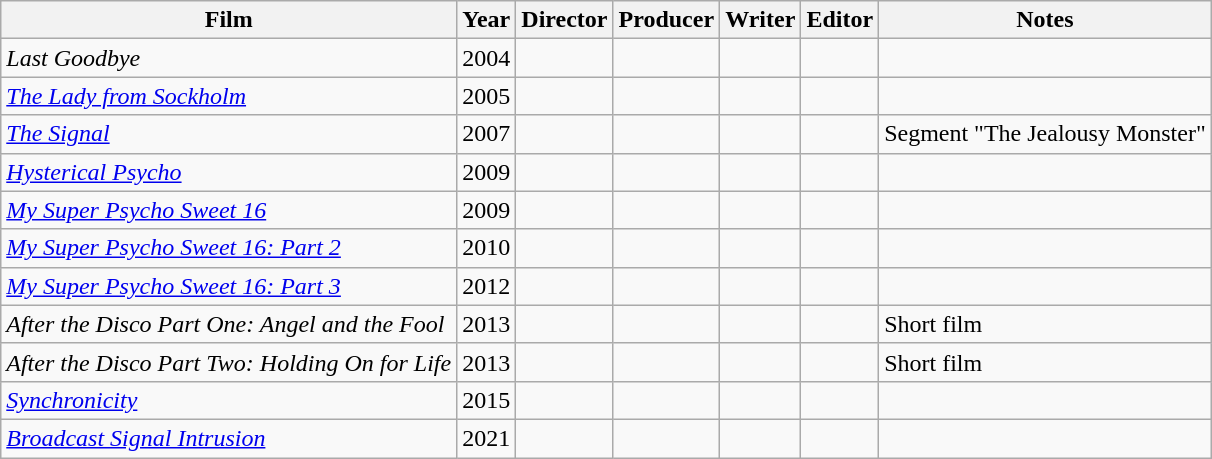<table class="wikitable">
<tr>
<th>Film</th>
<th>Year</th>
<th>Director</th>
<th>Producer</th>
<th>Writer</th>
<th>Editor</th>
<th>Notes</th>
</tr>
<tr>
<td><em>Last Goodbye</em></td>
<td>2004</td>
<td></td>
<td></td>
<td></td>
<td></td>
<td></td>
</tr>
<tr>
<td><em><a href='#'>The Lady from Sockholm</a></em></td>
<td>2005</td>
<td></td>
<td></td>
<td></td>
<td></td>
<td></td>
</tr>
<tr>
<td><em><a href='#'>The Signal</a></em></td>
<td>2007</td>
<td></td>
<td></td>
<td></td>
<td></td>
<td>Segment "The Jealousy Monster"</td>
</tr>
<tr>
<td><em><a href='#'>Hysterical Psycho</a></em></td>
<td>2009</td>
<td></td>
<td></td>
<td></td>
<td></td>
<td></td>
</tr>
<tr>
<td><em><a href='#'>My Super Psycho Sweet 16</a></em></td>
<td>2009</td>
<td></td>
<td></td>
<td></td>
<td></td>
<td></td>
</tr>
<tr>
<td><em><a href='#'>My Super Psycho Sweet 16: Part 2</a></em></td>
<td>2010</td>
<td></td>
<td></td>
<td></td>
<td></td>
<td></td>
</tr>
<tr>
<td><em><a href='#'>My Super Psycho Sweet 16: Part 3</a></em></td>
<td>2012</td>
<td></td>
<td></td>
<td></td>
<td></td>
<td></td>
</tr>
<tr>
<td><em>After the Disco Part One: Angel and the Fool</em></td>
<td>2013</td>
<td></td>
<td></td>
<td></td>
<td></td>
<td>Short film</td>
</tr>
<tr>
<td><em>After the Disco Part Two: Holding On for Life</em></td>
<td>2013</td>
<td></td>
<td></td>
<td></td>
<td></td>
<td>Short film</td>
</tr>
<tr>
<td><em><a href='#'>Synchronicity</a></em></td>
<td>2015</td>
<td></td>
<td></td>
<td></td>
<td></td>
<td></td>
</tr>
<tr>
<td><em><a href='#'>Broadcast Signal Intrusion</a></em></td>
<td>2021</td>
<td></td>
<td></td>
<td></td>
<td></td>
<td></td>
</tr>
</table>
